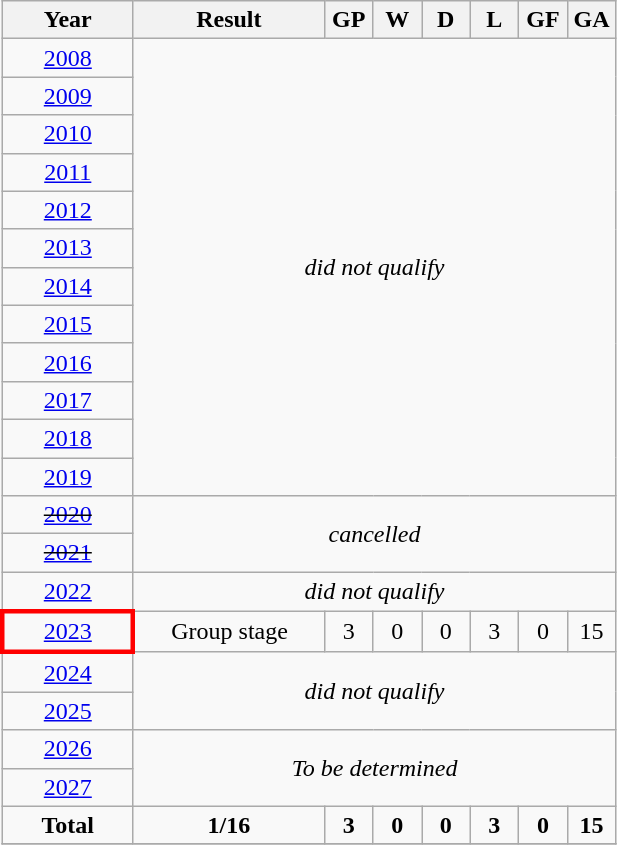<table class="wikitable" style="text-align: center;">
<tr>
<th width=80>Year</th>
<th width=120>Result</th>
<th width=25>GP</th>
<th width=25>W</th>
<th width=25>D</th>
<th width=25>L</th>
<th width=25>GF</th>
<th width=25>GA</th>
</tr>
<tr>
<td> <a href='#'>2008</a></td>
<td colspan=8 rowspan=12><em>did not qualify</em></td>
</tr>
<tr>
<td> <a href='#'>2009</a></td>
</tr>
<tr>
<td> <a href='#'>2010</a></td>
</tr>
<tr>
<td> <a href='#'>2011</a></td>
</tr>
<tr>
<td> <a href='#'>2012</a></td>
</tr>
<tr>
<td> <a href='#'>2013</a></td>
</tr>
<tr>
<td> <a href='#'>2014</a></td>
</tr>
<tr>
<td> <a href='#'>2015</a></td>
</tr>
<tr>
<td> <a href='#'>2016</a></td>
</tr>
<tr>
<td> <a href='#'>2017</a></td>
</tr>
<tr>
<td> <a href='#'>2018</a></td>
</tr>
<tr>
<td> <a href='#'>2019</a></td>
</tr>
<tr>
<td> <s><a href='#'>2020</a></s></td>
<td colspan=8 rowspan=2><em>cancelled</em></td>
</tr>
<tr>
<td> <s><a href='#'>2021</a></s></td>
</tr>
<tr>
<td> <a href='#'>2022</a></td>
<td colspan=8><em>did not qualify</em></td>
</tr>
<tr>
<td style="border: 3px solid red"> <a href='#'>2023</a></td>
<td>Group stage</td>
<td>3</td>
<td>0</td>
<td>0</td>
<td>3</td>
<td>0</td>
<td>15</td>
</tr>
<tr>
<td> <a href='#'>2024</a></td>
<td colspan=8 rowspan=2><em>did not qualify</em></td>
</tr>
<tr>
<td> <a href='#'>2025</a></td>
</tr>
<tr>
<td> <a href='#'>2026</a></td>
<td colspan=8 rowspan=2><em>To be determined</em></td>
</tr>
<tr>
<td> <a href='#'>2027</a></td>
</tr>
<tr>
<td><strong>Total</strong></td>
<td><strong>1/16</strong></td>
<td><strong>3</strong></td>
<td><strong>0</strong></td>
<td><strong>0</strong></td>
<td><strong>3</strong></td>
<td><strong>0</strong></td>
<td><strong>15</strong></td>
</tr>
<tr>
</tr>
</table>
